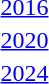<table>
<tr>
<td><a href='#'>2016</a></td>
<td></td>
<td></td>
<td></td>
</tr>
<tr>
<td><a href='#'>2020</a></td>
<td></td>
<td></td>
<td></td>
</tr>
<tr>
<td><a href='#'>2024</a></td>
<td></td>
<td></td>
<td></td>
</tr>
</table>
